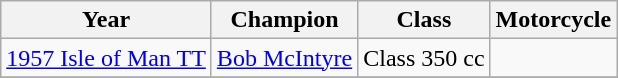<table class="wikitable">
<tr>
<th>Year</th>
<th>Champion</th>
<th>Class</th>
<th>Motorcycle</th>
</tr>
<tr>
<td><a href='#'>1957 Isle of Man TT</a></td>
<td> <a href='#'>Bob McIntyre</a></td>
<td>Class 350 cc</td>
<td></td>
</tr>
<tr>
</tr>
</table>
